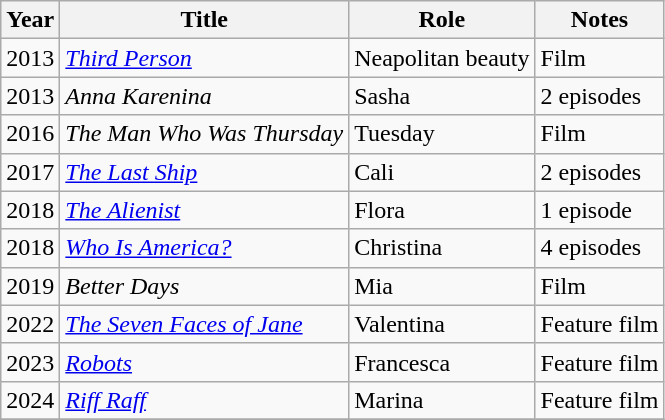<table class="wikitable sortable">
<tr>
<th>Year</th>
<th>Title</th>
<th>Role</th>
<th class="unsortable">Notes</th>
</tr>
<tr>
<td>2013</td>
<td><em><a href='#'>Third Person</a></em></td>
<td>Neapolitan beauty</td>
<td>Film</td>
</tr>
<tr>
<td>2013</td>
<td><em>Anna Karenina</em></td>
<td>Sasha</td>
<td>2 episodes</td>
</tr>
<tr>
<td>2016</td>
<td><em>The Man Who Was Thursday</em></td>
<td>Tuesday</td>
<td>Film</td>
</tr>
<tr>
<td>2017</td>
<td><em><a href='#'>The Last Ship</a></em></td>
<td>Cali</td>
<td>2 episodes</td>
</tr>
<tr>
<td>2018</td>
<td><em><a href='#'> The Alienist</a></em></td>
<td>Flora</td>
<td>1 episode</td>
</tr>
<tr>
<td>2018</td>
<td><em><a href='#'>Who Is America?</a></em></td>
<td>Christina</td>
<td>4 episodes</td>
</tr>
<tr>
<td>2019</td>
<td><em>Better Days</em></td>
<td>Mia</td>
<td>Film</td>
</tr>
<tr>
<td>2022</td>
<td><em><a href='#'>The Seven Faces of Jane</a></em></td>
<td>Valentina</td>
<td>Feature film</td>
</tr>
<tr>
<td>2023</td>
<td><em><a href='#'>Robots</a></em></td>
<td>Francesca</td>
<td>Feature film</td>
</tr>
<tr>
<td>2024</td>
<td><em><a href='#'>Riff Raff</a></em></td>
<td>Marina</td>
<td>Feature film</td>
</tr>
<tr>
</tr>
</table>
